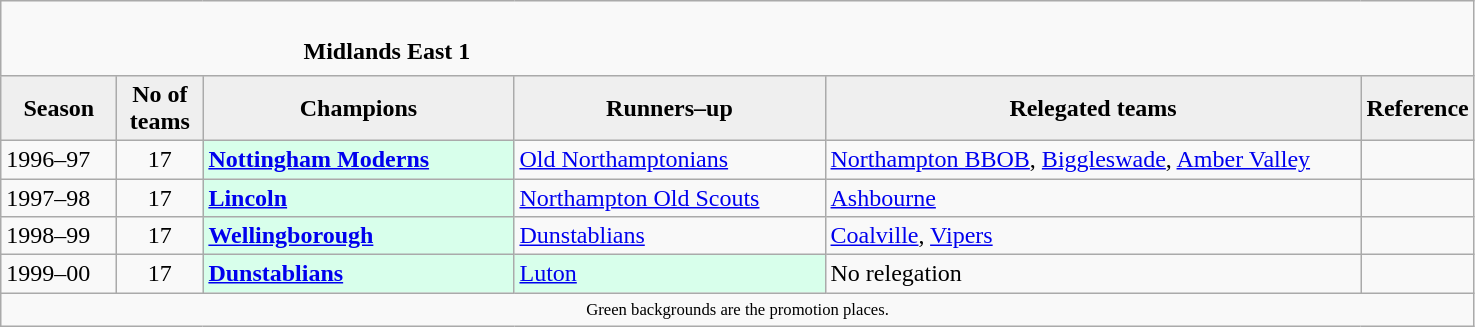<table class="wikitable" style="text-align: left;">
<tr>
<td colspan="11" cellpadding="0" cellspacing="0"><br><table border="0" style="width:100%;" cellpadding="0" cellspacing="0">
<tr>
<td style="width:20%; border:0;"></td>
<td style="border:0;"><strong>Midlands East 1</strong></td>
<td style="width:20%; border:0;"></td>
</tr>
</table>
</td>
</tr>
<tr>
<th style="background:#efefef; width:70px;">Season</th>
<th style="background:#efefef; width:50px;">No of teams</th>
<th style="background:#efefef; width:200px;">Champions</th>
<th style="background:#efefef; width:200px;">Runners–up</th>
<th style="background:#efefef; width:350px;">Relegated teams</th>
<th style="background:#efefef; width:50px;">Reference</th>
</tr>
<tr align=left>
<td>1996–97</td>
<td style="text-align: center;">17</td>
<td style="background:#d8ffeb;"><strong><a href='#'>Nottingham Moderns</a></strong></td>
<td><a href='#'>Old Northamptonians</a></td>
<td><a href='#'>Northampton BBOB</a>, <a href='#'>Biggleswade</a>, <a href='#'>Amber Valley</a></td>
<td></td>
</tr>
<tr>
<td>1997–98</td>
<td style="text-align: center;">17</td>
<td style="background:#d8ffeb;"><strong><a href='#'>Lincoln</a></strong></td>
<td><a href='#'>Northampton Old Scouts</a></td>
<td><a href='#'>Ashbourne</a></td>
<td></td>
</tr>
<tr>
<td>1998–99</td>
<td style="text-align: center;">17</td>
<td style="background:#d8ffeb;"><strong><a href='#'>Wellingborough</a></strong></td>
<td><a href='#'>Dunstablians</a></td>
<td><a href='#'>Coalville</a>, <a href='#'>Vipers</a></td>
<td></td>
</tr>
<tr>
<td>1999–00</td>
<td style="text-align: center;">17</td>
<td style="background:#d8ffeb;"><strong><a href='#'>Dunstablians</a></strong></td>
<td style="background:#d8ffeb;"><a href='#'>Luton</a></td>
<td>No relegation</td>
<td></td>
</tr>
<tr>
<td colspan="15"  style="border:0; font-size:smaller; text-align:center;"><small><span>Green backgrounds</span> are the promotion places.</small></td>
</tr>
</table>
